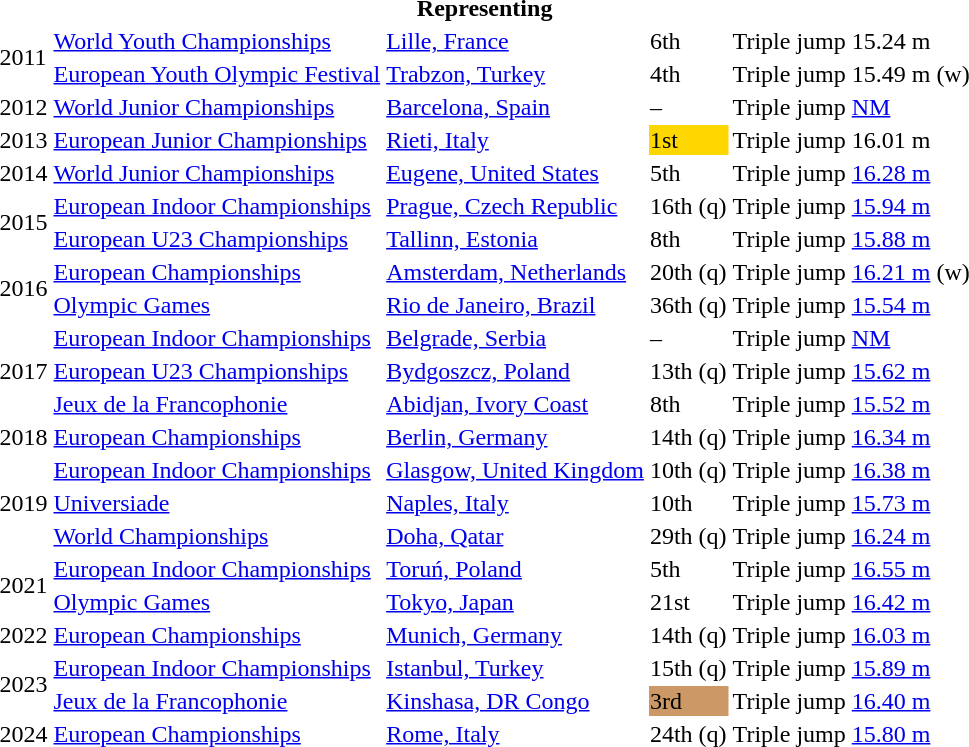<table>
<tr>
<th colspan="6">Representing </th>
</tr>
<tr>
<td rowspan=2>2011</td>
<td><a href='#'>World Youth Championships</a></td>
<td><a href='#'>Lille, France</a></td>
<td>6th</td>
<td>Triple jump</td>
<td>15.24 m</td>
</tr>
<tr>
<td><a href='#'>European Youth Olympic Festival</a></td>
<td><a href='#'>Trabzon, Turkey</a></td>
<td>4th</td>
<td>Triple jump</td>
<td>15.49 m (w)</td>
</tr>
<tr>
<td>2012</td>
<td><a href='#'>World Junior Championships</a></td>
<td><a href='#'>Barcelona, Spain</a></td>
<td>–</td>
<td>Triple jump</td>
<td><a href='#'>NM</a></td>
</tr>
<tr>
<td>2013</td>
<td><a href='#'>European Junior Championships</a></td>
<td><a href='#'>Rieti, Italy</a></td>
<td bgcolor=gold>1st</td>
<td>Triple jump</td>
<td>16.01 m</td>
</tr>
<tr>
<td>2014</td>
<td><a href='#'>World Junior Championships</a></td>
<td><a href='#'>Eugene, United States</a></td>
<td>5th</td>
<td>Triple jump</td>
<td><a href='#'>16.28 m</a></td>
</tr>
<tr>
<td rowspan=2>2015</td>
<td><a href='#'>European Indoor Championships</a></td>
<td><a href='#'>Prague, Czech Republic</a></td>
<td>16th (q)</td>
<td>Triple jump</td>
<td><a href='#'>15.94 m</a></td>
</tr>
<tr>
<td><a href='#'>European U23 Championships</a></td>
<td><a href='#'>Tallinn, Estonia</a></td>
<td>8th</td>
<td>Triple jump</td>
<td><a href='#'>15.88 m</a></td>
</tr>
<tr>
<td rowspan=2>2016</td>
<td><a href='#'>European Championships</a></td>
<td><a href='#'>Amsterdam, Netherlands</a></td>
<td>20th (q)</td>
<td>Triple jump</td>
<td><a href='#'>16.21 m</a> (w)</td>
</tr>
<tr>
<td><a href='#'>Olympic Games</a></td>
<td><a href='#'>Rio de Janeiro, Brazil</a></td>
<td>36th (q)</td>
<td>Triple jump</td>
<td><a href='#'>15.54 m</a></td>
</tr>
<tr>
<td rowspan=3>2017</td>
<td><a href='#'>European Indoor Championships</a></td>
<td><a href='#'>Belgrade, Serbia</a></td>
<td>–</td>
<td>Triple jump</td>
<td><a href='#'>NM</a></td>
</tr>
<tr>
<td><a href='#'>European U23 Championships</a></td>
<td><a href='#'>Bydgoszcz, Poland</a></td>
<td>13th (q)</td>
<td>Triple jump</td>
<td><a href='#'>15.62 m</a></td>
</tr>
<tr>
<td><a href='#'>Jeux de la Francophonie</a></td>
<td><a href='#'>Abidjan, Ivory Coast</a></td>
<td>8th</td>
<td>Triple jump</td>
<td><a href='#'>15.52 m</a></td>
</tr>
<tr>
<td>2018</td>
<td><a href='#'>European Championships</a></td>
<td><a href='#'>Berlin, Germany</a></td>
<td>14th (q)</td>
<td>Triple jump</td>
<td><a href='#'>16.34 m</a></td>
</tr>
<tr>
<td rowspan=3>2019</td>
<td><a href='#'>European Indoor Championships</a></td>
<td><a href='#'>Glasgow, United Kingdom</a></td>
<td>10th (q)</td>
<td>Triple jump</td>
<td><a href='#'>16.38 m</a></td>
</tr>
<tr>
<td><a href='#'>Universiade</a></td>
<td><a href='#'>Naples, Italy</a></td>
<td>10th</td>
<td>Triple jump</td>
<td><a href='#'>15.73 m</a></td>
</tr>
<tr>
<td><a href='#'>World Championships</a></td>
<td><a href='#'>Doha, Qatar</a></td>
<td>29th (q)</td>
<td>Triple jump</td>
<td><a href='#'>16.24 m</a></td>
</tr>
<tr>
<td rowspan=2>2021</td>
<td><a href='#'>European Indoor Championships</a></td>
<td><a href='#'>Toruń, Poland</a></td>
<td>5th</td>
<td>Triple jump</td>
<td><a href='#'>16.55 m</a></td>
</tr>
<tr>
<td><a href='#'>Olympic Games</a></td>
<td><a href='#'>Tokyo, Japan</a></td>
<td>21st</td>
<td>Triple jump</td>
<td><a href='#'>16.42 m</a></td>
</tr>
<tr>
<td>2022</td>
<td><a href='#'>European Championships</a></td>
<td><a href='#'>Munich, Germany</a></td>
<td>14th (q)</td>
<td>Triple jump</td>
<td><a href='#'>16.03 m</a></td>
</tr>
<tr>
<td rowspan=2>2023</td>
<td><a href='#'>European Indoor Championships</a></td>
<td><a href='#'>Istanbul, Turkey</a></td>
<td>15th (q)</td>
<td>Triple jump</td>
<td><a href='#'>15.89 m</a></td>
</tr>
<tr>
<td><a href='#'>Jeux de la Francophonie</a></td>
<td><a href='#'>Kinshasa, DR Congo</a></td>
<td bgcolor=cc9966>3rd</td>
<td>Triple jump</td>
<td><a href='#'>16.40 m</a></td>
</tr>
<tr>
<td>2024</td>
<td><a href='#'>European Championships</a></td>
<td><a href='#'>Rome, Italy</a></td>
<td>24th (q)</td>
<td>Triple jump</td>
<td><a href='#'>15.80 m</a></td>
</tr>
</table>
